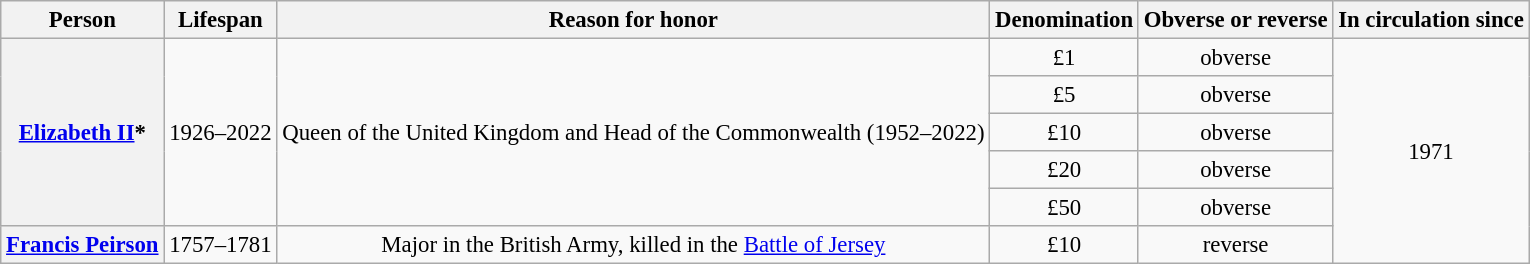<table class="wikitable" style="font-size: 95%; text-align:center;">
<tr>
<th>Person</th>
<th>Lifespan</th>
<th>Reason for honor</th>
<th>Denomination</th>
<th>Obverse or reverse</th>
<th>In circulation since</th>
</tr>
<tr>
<th rowspan="5"><a href='#'>Elizabeth II</a>*</th>
<td rowspan="5">1926–2022</td>
<td rowspan="5">Queen of the United Kingdom and Head of the Commonwealth (1952–2022)</td>
<td>£1</td>
<td>obverse</td>
<td rowspan="6">1971</td>
</tr>
<tr>
<td>£5</td>
<td>obverse</td>
</tr>
<tr>
<td>£10</td>
<td>obverse</td>
</tr>
<tr>
<td>£20</td>
<td>obverse</td>
</tr>
<tr>
<td>£50</td>
<td>obverse</td>
</tr>
<tr>
<th><a href='#'>Francis Peirson</a></th>
<td>1757–1781</td>
<td>Major in the British Army, killed in the <a href='#'>Battle of Jersey</a></td>
<td>£10</td>
<td>reverse</td>
</tr>
</table>
